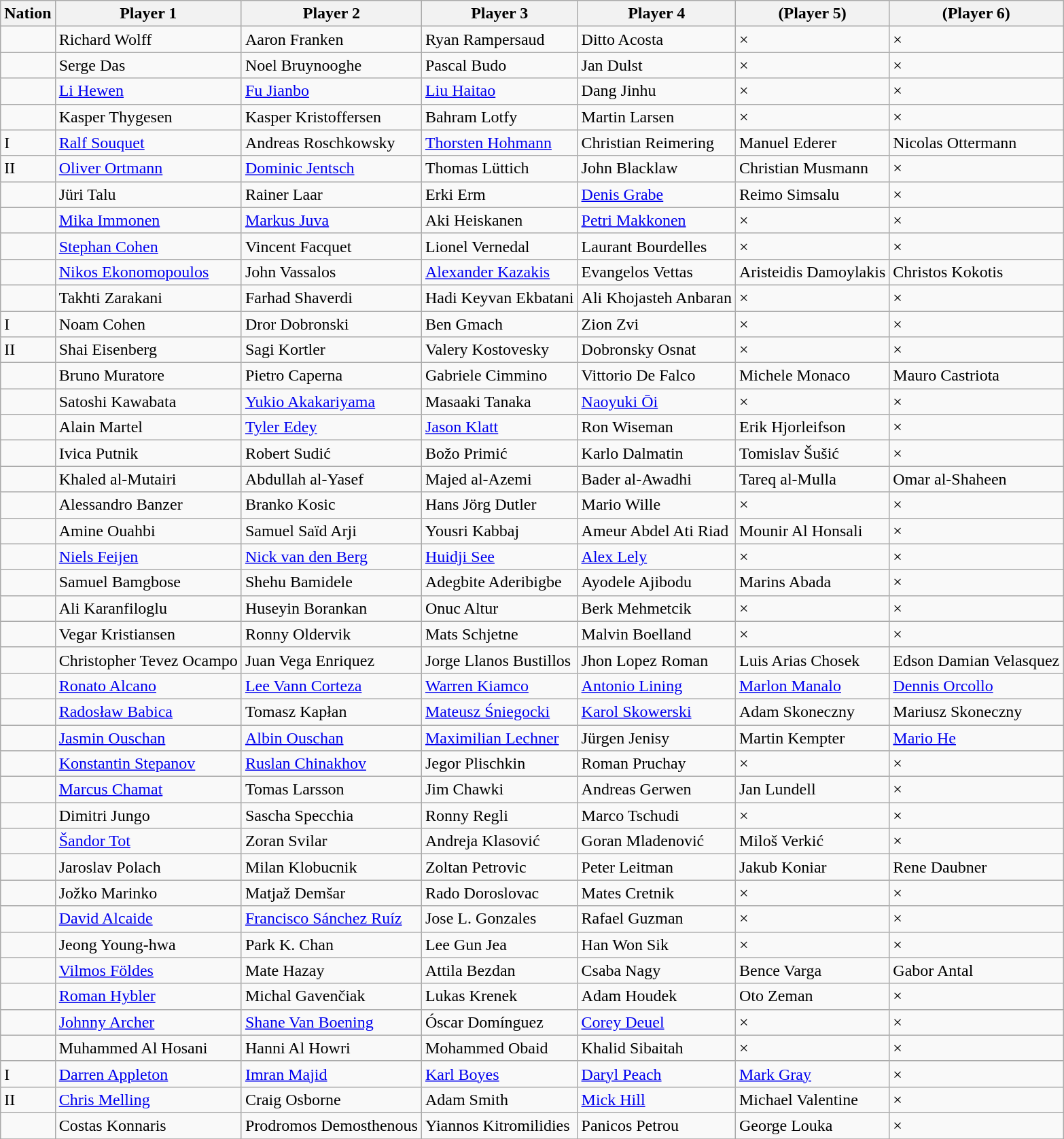<table class="wikitable">
<tr>
<th>Nation</th>
<th>Player 1</th>
<th>Player 2</th>
<th>Player 3</th>
<th>Player 4</th>
<th>(Player 5)</th>
<th>(Player 6)</th>
</tr>
<tr>
<td></td>
<td>Richard Wolff</td>
<td>Aaron Franken</td>
<td>Ryan Rampersaud</td>
<td>Ditto Acosta</td>
<td>×</td>
<td>×</td>
</tr>
<tr>
<td></td>
<td>Serge Das</td>
<td>Noel Bruynooghe</td>
<td>Pascal Budo</td>
<td>Jan Dulst</td>
<td>×</td>
<td>×</td>
</tr>
<tr>
<td></td>
<td><a href='#'>Li Hewen</a></td>
<td><a href='#'>Fu Jianbo</a></td>
<td><a href='#'>Liu Haitao</a></td>
<td>Dang Jinhu</td>
<td>×</td>
<td>×</td>
</tr>
<tr>
<td></td>
<td>Kasper Thygesen</td>
<td>Kasper Kristoffersen</td>
<td>Bahram Lotfy</td>
<td>Martin Larsen</td>
<td>×</td>
<td>×</td>
</tr>
<tr>
<td> I</td>
<td><a href='#'>Ralf Souquet</a></td>
<td>Andreas Roschkowsky</td>
<td><a href='#'>Thorsten Hohmann</a></td>
<td>Christian Reimering</td>
<td>Manuel Ederer</td>
<td>Nicolas Ottermann</td>
</tr>
<tr>
<td> II</td>
<td><a href='#'>Oliver Ortmann</a></td>
<td><a href='#'>Dominic Jentsch</a></td>
<td>Thomas Lüttich</td>
<td>John Blacklaw</td>
<td>Christian Musmann</td>
<td>×</td>
</tr>
<tr>
<td></td>
<td>Jüri Talu</td>
<td>Rainer Laar</td>
<td>Erki Erm</td>
<td><a href='#'>Denis Grabe</a></td>
<td>Reimo Simsalu</td>
<td>×</td>
</tr>
<tr>
<td></td>
<td><a href='#'>Mika Immonen</a></td>
<td><a href='#'>Markus Juva</a></td>
<td>Aki Heiskanen</td>
<td><a href='#'>Petri Makkonen</a></td>
<td>×</td>
<td>×</td>
</tr>
<tr>
<td></td>
<td><a href='#'>Stephan Cohen</a></td>
<td>Vincent Facquet</td>
<td>Lionel Vernedal</td>
<td>Laurant Bourdelles</td>
<td>×</td>
<td>×</td>
</tr>
<tr>
<td></td>
<td><a href='#'>Nikos Ekonomopoulos</a></td>
<td>John Vassalos</td>
<td><a href='#'>Alexander Kazakis</a></td>
<td>Evangelos Vettas</td>
<td>Aristeidis Damoylakis</td>
<td>Christos Kokotis</td>
</tr>
<tr>
<td></td>
<td>Takhti Zarakani</td>
<td>Farhad Shaverdi</td>
<td>Hadi Keyvan Ekbatani</td>
<td>Ali Khojasteh Anbaran</td>
<td>×</td>
<td>×</td>
</tr>
<tr>
<td> I</td>
<td>Noam Cohen</td>
<td>Dror Dobronski</td>
<td>Ben Gmach</td>
<td>Zion Zvi</td>
<td>×</td>
<td>×</td>
</tr>
<tr>
<td> II</td>
<td>Shai Eisenberg</td>
<td>Sagi Kortler</td>
<td>Valery Kostovesky</td>
<td>Dobronsky Osnat</td>
<td>×</td>
<td>×</td>
</tr>
<tr>
<td></td>
<td>Bruno Muratore</td>
<td>Pietro Caperna</td>
<td>Gabriele Cimmino</td>
<td>Vittorio De Falco</td>
<td>Michele Monaco</td>
<td>Mauro Castriota</td>
</tr>
<tr>
<td></td>
<td>Satoshi Kawabata</td>
<td><a href='#'>Yukio Akakariyama</a></td>
<td>Masaaki Tanaka</td>
<td><a href='#'>Naoyuki Ōi</a></td>
<td>×</td>
<td>×</td>
</tr>
<tr>
<td></td>
<td>Alain Martel</td>
<td><a href='#'>Tyler Edey</a></td>
<td><a href='#'>Jason Klatt</a></td>
<td>Ron Wiseman</td>
<td>Erik Hjorleifson</td>
<td>×</td>
</tr>
<tr>
<td></td>
<td>Ivica Putnik</td>
<td>Robert Sudić</td>
<td>Božo Primić</td>
<td>Karlo Dalmatin</td>
<td>Tomislav Šušić</td>
<td>×</td>
</tr>
<tr>
<td></td>
<td>Khaled al-Mutairi</td>
<td>Abdullah al-Yasef</td>
<td>Majed al-Azemi</td>
<td>Bader al-Awadhi</td>
<td>Tareq al-Mulla</td>
<td>Omar al-Shaheen</td>
</tr>
<tr>
<td></td>
<td>Alessandro Banzer</td>
<td>Branko Kosic</td>
<td>Hans Jörg Dutler</td>
<td>Mario Wille</td>
<td>×</td>
<td>×</td>
</tr>
<tr>
<td></td>
<td>Amine Ouahbi</td>
<td>Samuel Saïd Arji</td>
<td>Yousri Kabbaj</td>
<td>Ameur Abdel Ati Riad</td>
<td>Mounir Al Honsali</td>
<td>×</td>
</tr>
<tr>
<td></td>
<td><a href='#'>Niels Feijen</a></td>
<td><a href='#'>Nick van den Berg</a></td>
<td><a href='#'>Huidji See</a></td>
<td><a href='#'>Alex Lely</a></td>
<td>×</td>
<td>×</td>
</tr>
<tr>
<td></td>
<td>Samuel Bamgbose</td>
<td>Shehu Bamidele</td>
<td>Adegbite Aderibigbe</td>
<td>Ayodele Ajibodu</td>
<td>Marins Abada</td>
<td>×</td>
</tr>
<tr>
<td></td>
<td>Ali Karanfiloglu</td>
<td>Huseyin Borankan</td>
<td>Onuc Altur</td>
<td>Berk Mehmetcik</td>
<td>×</td>
<td>×</td>
</tr>
<tr>
<td></td>
<td>Vegar Kristiansen</td>
<td>Ronny Oldervik</td>
<td>Mats Schjetne</td>
<td>Malvin Boelland</td>
<td>×</td>
<td>×</td>
</tr>
<tr>
<td></td>
<td>Christopher Tevez Ocampo</td>
<td>Juan Vega Enriquez</td>
<td>Jorge Llanos Bustillos</td>
<td>Jhon Lopez Roman</td>
<td>Luis Arias Chosek</td>
<td>Edson Damian Velasquez</td>
</tr>
<tr>
<td></td>
<td><a href='#'>Ronato Alcano</a></td>
<td><a href='#'>Lee Vann Corteza</a></td>
<td><a href='#'>Warren Kiamco</a></td>
<td><a href='#'>Antonio Lining</a></td>
<td><a href='#'>Marlon Manalo</a></td>
<td><a href='#'>Dennis Orcollo</a></td>
</tr>
<tr>
<td></td>
<td><a href='#'>Radosław Babica</a></td>
<td>Tomasz Kapłan</td>
<td><a href='#'>Mateusz Śniegocki</a></td>
<td><a href='#'>Karol Skowerski</a></td>
<td>Adam Skoneczny</td>
<td>Mariusz Skoneczny</td>
</tr>
<tr>
<td></td>
<td><a href='#'>Jasmin Ouschan</a></td>
<td><a href='#'>Albin Ouschan</a></td>
<td><a href='#'>Maximilian Lechner</a></td>
<td>Jürgen Jenisy</td>
<td>Martin Kempter</td>
<td><a href='#'>Mario He</a></td>
</tr>
<tr>
<td></td>
<td><a href='#'>Konstantin Stepanov</a></td>
<td><a href='#'>Ruslan Chinakhov</a></td>
<td>Jegor Plischkin</td>
<td>Roman Pruchay</td>
<td>×</td>
<td>×</td>
</tr>
<tr>
<td></td>
<td><a href='#'>Marcus Chamat</a></td>
<td>Tomas Larsson</td>
<td>Jim Chawki</td>
<td>Andreas Gerwen</td>
<td>Jan Lundell</td>
<td>×</td>
</tr>
<tr>
<td></td>
<td>Dimitri Jungo</td>
<td>Sascha Specchia</td>
<td>Ronny Regli</td>
<td>Marco Tschudi</td>
<td>×</td>
<td>×</td>
</tr>
<tr>
<td></td>
<td><a href='#'>Šandor Tot</a></td>
<td>Zoran Svilar</td>
<td>Andreja Klasović</td>
<td>Goran Mladenović</td>
<td>Miloš Verkić</td>
<td>×</td>
</tr>
<tr>
<td></td>
<td>Jaroslav Polach</td>
<td>Milan Klobucnik</td>
<td>Zoltan Petrovic</td>
<td>Peter Leitman</td>
<td>Jakub Koniar</td>
<td>Rene Daubner</td>
</tr>
<tr>
<td></td>
<td>Jožko Marinko</td>
<td>Matjaž Demšar</td>
<td>Rado Doroslovac</td>
<td>Mates Cretnik</td>
<td>×</td>
<td>×</td>
</tr>
<tr>
<td></td>
<td><a href='#'>David Alcaide</a></td>
<td><a href='#'>Francisco Sánchez Ruíz</a></td>
<td>Jose L. Gonzales</td>
<td>Rafael Guzman</td>
<td>×</td>
<td>×</td>
</tr>
<tr>
<td></td>
<td>Jeong Young-hwa</td>
<td>Park K. Chan</td>
<td>Lee Gun Jea</td>
<td>Han Won Sik</td>
<td>×</td>
<td>×</td>
</tr>
<tr>
<td></td>
<td><a href='#'>Vilmos Földes</a></td>
<td>Mate Hazay</td>
<td>Attila Bezdan</td>
<td>Csaba Nagy</td>
<td>Bence Varga</td>
<td>Gabor Antal</td>
</tr>
<tr>
<td></td>
<td><a href='#'>Roman Hybler</a></td>
<td>Michal Gavenčiak</td>
<td>Lukas Krenek</td>
<td>Adam Houdek</td>
<td>Oto Zeman</td>
<td>×</td>
</tr>
<tr>
<td></td>
<td><a href='#'>Johnny Archer</a></td>
<td><a href='#'>Shane Van Boening</a></td>
<td>Óscar Domínguez</td>
<td><a href='#'>Corey Deuel</a></td>
<td>×</td>
<td>×</td>
</tr>
<tr>
<td></td>
<td>Muhammed Al Hosani</td>
<td>Hanni Al Howri</td>
<td>Mohammed Obaid</td>
<td>Khalid Sibaitah</td>
<td>×</td>
<td>×</td>
</tr>
<tr>
<td> I</td>
<td><a href='#'>Darren Appleton</a></td>
<td><a href='#'>Imran Majid</a></td>
<td><a href='#'>Karl Boyes</a></td>
<td><a href='#'>Daryl Peach</a></td>
<td><a href='#'>Mark Gray</a></td>
<td>×</td>
</tr>
<tr>
<td> II</td>
<td><a href='#'>Chris Melling</a></td>
<td>Craig Osborne</td>
<td>Adam Smith</td>
<td><a href='#'>Mick Hill</a></td>
<td>Michael Valentine</td>
<td>×</td>
</tr>
<tr>
<td></td>
<td>Costas Konnaris</td>
<td>Prodromos Demosthenous</td>
<td>Yiannos Kitromilidies</td>
<td>Panicos Petrou</td>
<td>George Louka</td>
<td>×</td>
</tr>
<tr>
</tr>
</table>
